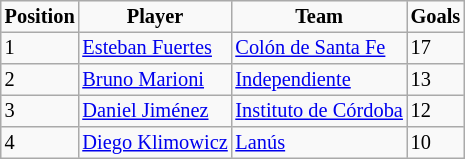<table border="2" cellpadding="2" cellspacing="0" style="margin: 0; background: #f9f9f9; border: 1px #aaa solid; border-collapse: collapse; font-size: 85%;">
<tr>
<th>Position</th>
<th>Player</th>
<th>Team</th>
<th>Goals</th>
</tr>
<tr>
<td>1</td>
<td><a href='#'>Esteban Fuertes</a></td>
<td><a href='#'>Colón de Santa Fe</a></td>
<td>17</td>
</tr>
<tr>
<td>2</td>
<td><a href='#'>Bruno Marioni</a></td>
<td><a href='#'>Independiente</a></td>
<td>13</td>
</tr>
<tr>
<td>3</td>
<td><a href='#'>Daniel Jiménez</a></td>
<td><a href='#'>Instituto de Córdoba</a></td>
<td>12</td>
</tr>
<tr>
<td>4</td>
<td><a href='#'>Diego Klimowicz</a></td>
<td><a href='#'>Lanús</a></td>
<td>10</td>
</tr>
</table>
